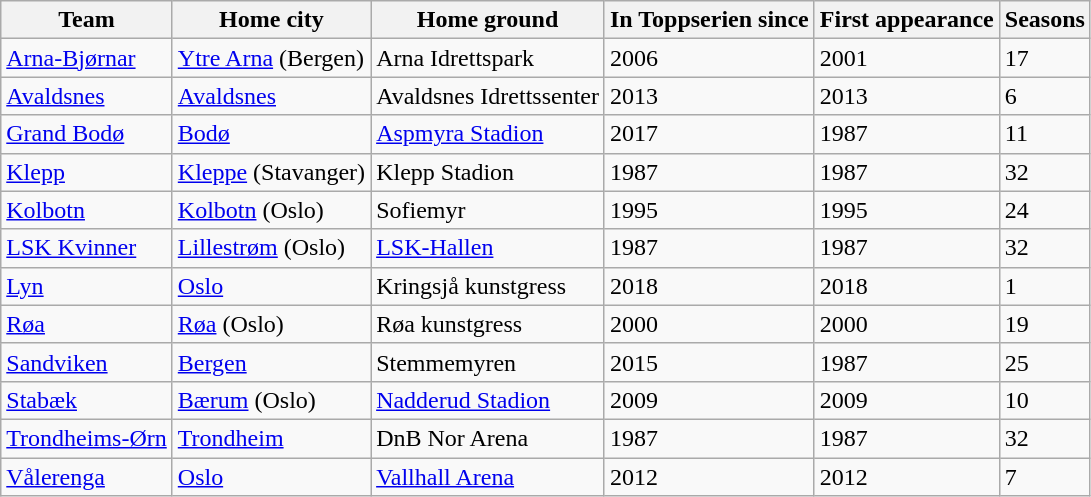<table class="wikitable sortable">
<tr>
<th>Team</th>
<th>Home city</th>
<th>Home ground</th>
<th>In Toppserien since</th>
<th>First appearance</th>
<th>Seasons</th>
</tr>
<tr>
<td><a href='#'>Arna-Bjørnar</a></td>
<td><a href='#'>Ytre Arna</a> (Bergen)</td>
<td>Arna Idrettspark</td>
<td>2006</td>
<td>2001</td>
<td>17</td>
</tr>
<tr>
<td><a href='#'>Avaldsnes</a></td>
<td><a href='#'>Avaldsnes</a></td>
<td>Avaldsnes Idrettssenter</td>
<td>2013</td>
<td>2013</td>
<td>6</td>
</tr>
<tr>
<td><a href='#'>Grand Bodø</a></td>
<td><a href='#'>Bodø</a></td>
<td><a href='#'>Aspmyra Stadion</a></td>
<td>2017</td>
<td>1987</td>
<td>11</td>
</tr>
<tr>
<td><a href='#'>Klepp</a></td>
<td><a href='#'>Kleppe</a> (Stavanger)</td>
<td>Klepp Stadion</td>
<td>1987</td>
<td>1987</td>
<td>32</td>
</tr>
<tr>
<td><a href='#'>Kolbotn</a></td>
<td><a href='#'>Kolbotn</a> (Oslo)</td>
<td>Sofiemyr</td>
<td>1995</td>
<td>1995</td>
<td>24</td>
</tr>
<tr>
<td><a href='#'>LSK Kvinner</a></td>
<td><a href='#'>Lillestrøm</a> (Oslo)</td>
<td><a href='#'>LSK-Hallen</a></td>
<td>1987</td>
<td>1987</td>
<td>32</td>
</tr>
<tr>
<td><a href='#'>Lyn</a></td>
<td><a href='#'>Oslo</a></td>
<td>Kringsjå kunstgress</td>
<td>2018</td>
<td>2018</td>
<td>1</td>
</tr>
<tr>
<td><a href='#'>Røa</a></td>
<td><a href='#'>Røa</a> (Oslo)</td>
<td>Røa kunstgress</td>
<td>2000</td>
<td>2000</td>
<td>19</td>
</tr>
<tr>
<td><a href='#'>Sandviken</a></td>
<td><a href='#'>Bergen</a></td>
<td>Stemmemyren</td>
<td>2015</td>
<td>1987</td>
<td>25</td>
</tr>
<tr>
<td><a href='#'>Stabæk</a></td>
<td><a href='#'>Bærum</a> (Oslo)</td>
<td><a href='#'>Nadderud Stadion</a></td>
<td>2009</td>
<td>2009</td>
<td>10</td>
</tr>
<tr>
<td><a href='#'>Trondheims-Ørn</a></td>
<td><a href='#'>Trondheim</a></td>
<td>DnB Nor Arena</td>
<td>1987</td>
<td>1987</td>
<td>32</td>
</tr>
<tr>
<td><a href='#'>Vålerenga</a></td>
<td><a href='#'>Oslo</a></td>
<td><a href='#'>Vallhall Arena</a></td>
<td>2012</td>
<td>2012</td>
<td>7</td>
</tr>
</table>
